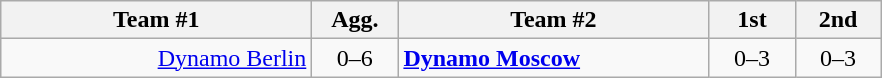<table class=wikitable style="text-align:center">
<tr>
<th width=200>Team #1</th>
<th width=50>Agg.</th>
<th width=200>Team #2</th>
<th width=50>1st</th>
<th width=50>2nd</th>
</tr>
<tr>
<td align=right><a href='#'>Dynamo Berlin</a> </td>
<td>0–6</td>
<td align=left> <strong><a href='#'>Dynamo Moscow</a></strong></td>
<td align=center>0–3</td>
<td align=center>0–3</td>
</tr>
</table>
